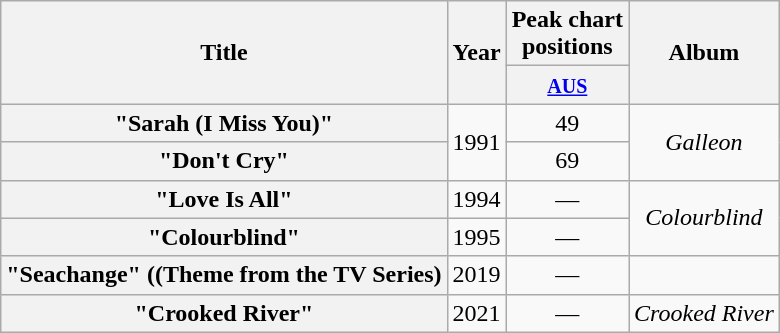<table class="wikitable plainrowheaders" style="text-align:center;" border="1">
<tr>
<th scope="col" rowspan="2">Title</th>
<th scope="col" rowspan="2">Year</th>
<th scope="col" colspan="1">Peak chart<br>positions</th>
<th scope="col" rowspan="2">Album</th>
</tr>
<tr>
<th scope="col" style="text-align:center;"><small><a href='#'>AUS</a></small><br></th>
</tr>
<tr>
<th scope="row">"Sarah (I Miss You)"</th>
<td rowspan="2">1991</td>
<td>49</td>
<td rowspan="2"><em>Galleon</em></td>
</tr>
<tr>
<th scope="row">"Don't Cry"</th>
<td>69</td>
</tr>
<tr>
<th scope="row">"Love Is All"</th>
<td>1994</td>
<td>—</td>
<td rowspan="2"><em>Colourblind</em></td>
</tr>
<tr>
<th scope="row">"Colourblind"</th>
<td>1995</td>
<td>—</td>
</tr>
<tr>
<th scope="row">"Seachange" ((Theme from the TV Series)<br></th>
<td>2019</td>
<td>—</td>
<td></td>
</tr>
<tr>
<th scope="row">"Crooked River"</th>
<td>2021</td>
<td>—</td>
<td><em>Crooked River</em></td>
</tr>
</table>
